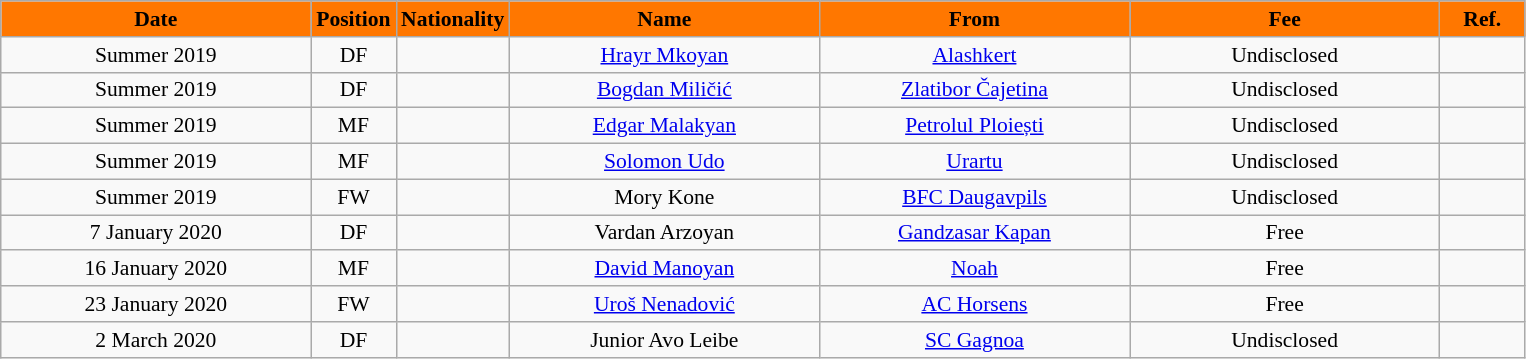<table class="wikitable"  style="text-align:center; font-size:90%; ">
<tr>
<th style="background:#FF7700; color:#000000; width:200px;">Date</th>
<th style="background:#FF7700; color:#000000; width:50px;">Position</th>
<th style="background:#FF7700; color:#000000; width:50px;">Nationality</th>
<th style="background:#FF7700; color:#000000; width:200px;">Name</th>
<th style="background:#FF7700; color:#000000; width:200px;">From</th>
<th style="background:#FF7700; color:#000000; width:200px;">Fee</th>
<th style="background:#FF7700; color:#000000; width:50px;">Ref.</th>
</tr>
<tr>
<td>Summer 2019</td>
<td>DF</td>
<td></td>
<td><a href='#'>Hrayr Mkoyan</a></td>
<td><a href='#'>Alashkert</a></td>
<td>Undisclosed</td>
<td></td>
</tr>
<tr>
<td>Summer 2019</td>
<td>DF</td>
<td></td>
<td><a href='#'>Bogdan Miličić</a></td>
<td><a href='#'>Zlatibor Čajetina</a></td>
<td>Undisclosed</td>
<td></td>
</tr>
<tr>
<td>Summer 2019</td>
<td>MF</td>
<td></td>
<td><a href='#'>Edgar Malakyan</a></td>
<td><a href='#'>Petrolul Ploiești</a></td>
<td>Undisclosed</td>
<td></td>
</tr>
<tr>
<td>Summer 2019</td>
<td>MF</td>
<td></td>
<td><a href='#'>Solomon Udo</a></td>
<td><a href='#'>Urartu</a></td>
<td>Undisclosed</td>
<td></td>
</tr>
<tr>
<td>Summer 2019</td>
<td>FW</td>
<td></td>
<td>Mory Kone</td>
<td><a href='#'>BFC Daugavpils</a></td>
<td>Undisclosed</td>
<td></td>
</tr>
<tr>
<td>7 January 2020</td>
<td>DF</td>
<td></td>
<td>Vardan Arzoyan</td>
<td><a href='#'>Gandzasar Kapan</a></td>
<td>Free</td>
<td></td>
</tr>
<tr>
<td>16 January 2020</td>
<td>MF</td>
<td></td>
<td><a href='#'>David Manoyan</a></td>
<td><a href='#'>Noah</a></td>
<td>Free</td>
<td></td>
</tr>
<tr>
<td>23 January 2020</td>
<td>FW</td>
<td></td>
<td><a href='#'>Uroš Nenadović</a></td>
<td><a href='#'>AC Horsens</a></td>
<td>Free</td>
<td></td>
</tr>
<tr>
<td>2 March 2020</td>
<td>DF</td>
<td></td>
<td>Junior Avo Leibe</td>
<td><a href='#'>SC Gagnoa</a></td>
<td>Undisclosed</td>
<td></td>
</tr>
</table>
